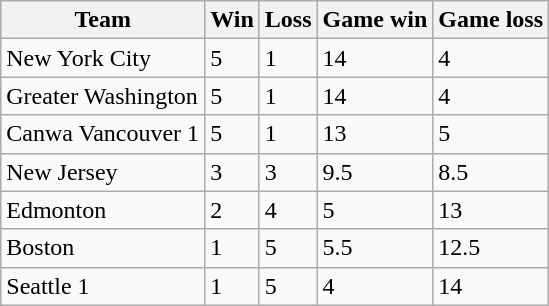<table class="wikitable">
<tr>
<th>Team</th>
<th>Win</th>
<th>Loss</th>
<th>Game win</th>
<th>Game loss</th>
</tr>
<tr>
<td>New York City</td>
<td>5</td>
<td>1</td>
<td>14</td>
<td>4</td>
</tr>
<tr>
<td>Greater Washington</td>
<td>5</td>
<td>1</td>
<td>14</td>
<td>4</td>
</tr>
<tr>
<td>Canwa Vancouver 1</td>
<td>5</td>
<td>1</td>
<td>13</td>
<td>5</td>
</tr>
<tr>
<td>New Jersey</td>
<td>3</td>
<td>3</td>
<td>9.5</td>
<td>8.5</td>
</tr>
<tr>
<td>Edmonton</td>
<td>2</td>
<td>4</td>
<td>5</td>
<td>13</td>
</tr>
<tr>
<td>Boston</td>
<td>1</td>
<td>5</td>
<td>5.5</td>
<td>12.5</td>
</tr>
<tr>
<td>Seattle 1</td>
<td>1</td>
<td>5</td>
<td>4</td>
<td>14</td>
</tr>
</table>
